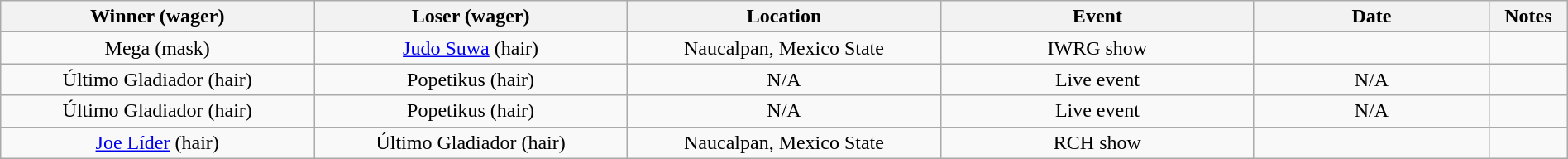<table class="wikitable sortable" width=100%  style="text-align: center">
<tr>
<th width=20% scope="col">Winner (wager)</th>
<th width=20% scope="col">Loser (wager)</th>
<th width=20% scope="col">Location</th>
<th width=20% scope="col">Event</th>
<th width=15% scope="col">Date</th>
<th class="unsortable" width=5% scope="col">Notes</th>
</tr>
<tr>
<td>Mega (mask)</td>
<td><a href='#'>Judo Suwa</a> (hair)</td>
<td>Naucalpan, Mexico State</td>
<td>IWRG show</td>
<td></td>
<td></td>
</tr>
<tr>
<td>Último Gladiador (hair)</td>
<td>Popetikus (hair)</td>
<td>N/A</td>
<td>Live event</td>
<td>N/A</td>
<td></td>
</tr>
<tr>
<td>Último Gladiador (hair)</td>
<td>Popetikus (hair)</td>
<td>N/A</td>
<td>Live event</td>
<td>N/A</td>
<td></td>
</tr>
<tr>
<td><a href='#'>Joe Líder</a> (hair)</td>
<td>Último Gladiador (hair)</td>
<td>Naucalpan, Mexico State</td>
<td>RCH show</td>
<td></td>
<td></td>
</tr>
</table>
